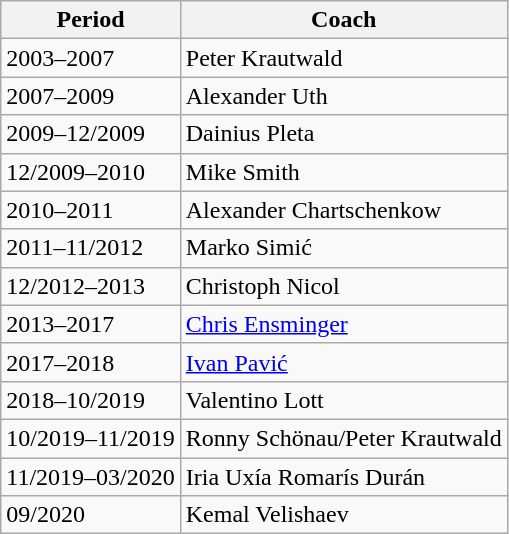<table class="wikitable">
<tr>
<th>Period</th>
<th>Coach</th>
</tr>
<tr>
<td>2003–2007</td>
<td> Peter Krautwald</td>
</tr>
<tr>
<td>2007–2009</td>
<td> Alexander Uth</td>
</tr>
<tr>
<td>2009–12/2009</td>
<td> Dainius Pleta</td>
</tr>
<tr>
<td>12/2009–2010</td>
<td> Mike Smith</td>
</tr>
<tr>
<td>2010–2011</td>
<td> Alexander Chartschenkow</td>
</tr>
<tr>
<td>2011–11/2012</td>
<td> Marko Simić</td>
</tr>
<tr>
<td>12/2012–2013</td>
<td> Christoph Nicol</td>
</tr>
<tr>
<td>2013–2017</td>
<td> <a href='#'>Chris Ensminger</a></td>
</tr>
<tr>
<td>2017–2018</td>
<td> <a href='#'>Ivan Pavić</a></td>
</tr>
<tr>
<td>2018–10/2019</td>
<td> Valentino Lott</td>
</tr>
<tr>
<td>10/2019–11/2019</td>
<td> Ronny Schönau/Peter Krautwald</td>
</tr>
<tr>
<td>11/2019–03/2020</td>
<td> Iria Uxía Romarís Durán</td>
</tr>
<tr>
<td>09/2020</td>
<td>  Kemal Velishaev</td>
</tr>
</table>
